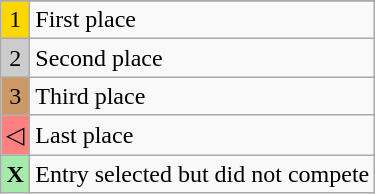<table class="wikitable">
<tr>
</tr>
<tr>
<td style="text-align:center; background-color:#FFD700;">1</td>
<td>First place</td>
</tr>
<tr>
<td style="text-align:center; background-color:#CCC;">2</td>
<td>Second place</td>
</tr>
<tr>
<td style="text-align:center; background-color:#C96;">3</td>
<td>Third place</td>
</tr>
<tr>
<td style="text-align:center; background-color:#FE8080;">◁</td>
<td>Last place</td>
</tr>
<tr>
<td style="text-align:center; background-color:#A4EAA9;"><strong>X</strong></td>
<td>Entry selected but did not compete</td>
</tr>
</table>
